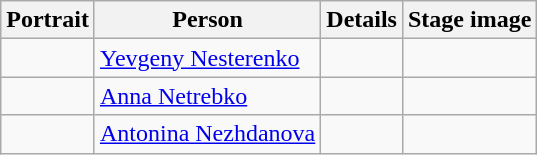<table class="wikitable">
<tr>
<th>Portrait</th>
<th>Person</th>
<th>Details</th>
<th>Stage image</th>
</tr>
<tr>
<td align=center></td>
<td><a href='#'>Yevgeny Nesterenko</a></td>
<td></td>
<td align=center></td>
</tr>
<tr>
<td align=center></td>
<td><a href='#'>Anna Netrebko</a></td>
<td></td>
<td align=center></td>
</tr>
<tr>
<td align=center></td>
<td><a href='#'>Antonina Nezhdanova</a></td>
<td></td>
<td align=center></td>
</tr>
</table>
